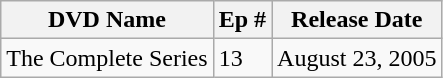<table class="wikitable">
<tr>
<th>DVD Name</th>
<th>Ep #</th>
<th>Release Date</th>
</tr>
<tr>
<td>The Complete Series</td>
<td>13</td>
<td>August 23, 2005</td>
</tr>
</table>
